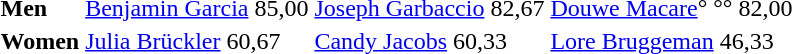<table>
<tr bgcolor="#cccccc">
</tr>
<tr>
<th scope=row style="text-align:left"><strong>Men</strong></th>
<td><a href='#'>Benjamin Garcia</a>  85,00</td>
<td><a href='#'>Joseph Garbaccio</a>  82,67</td>
<td><a href='#'>Douwe Macare</a>° °° 82,00</td>
</tr>
<tr>
<th scope=row style="text-align:left"><strong>Women</strong></th>
<td><a href='#'>Julia Brückler</a>  60,67</td>
<td><a href='#'>Candy Jacobs</a>  60,33</td>
<td><a href='#'>Lore Bruggeman</a>  46,33</td>
</tr>
</table>
